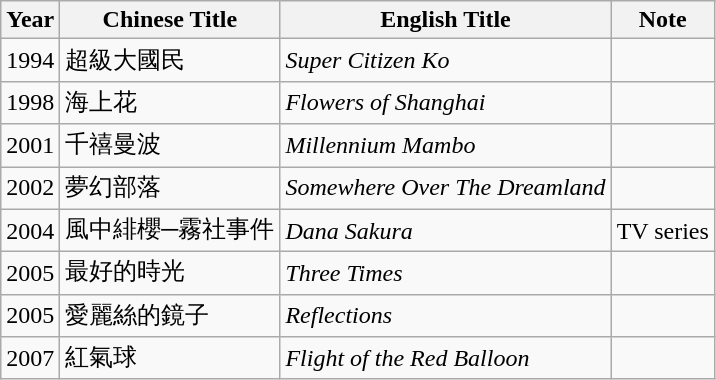<table class="wikitable">
<tr>
<th>Year</th>
<th>Chinese Title</th>
<th>English Title</th>
<th>Note</th>
</tr>
<tr>
<td>1994</td>
<td>超級大國民</td>
<td><em>Super Citizen Ko</em></td>
<td></td>
</tr>
<tr>
<td>1998</td>
<td>海上花</td>
<td><em>Flowers of Shanghai</em></td>
<td></td>
</tr>
<tr>
<td>2001</td>
<td>千禧曼波</td>
<td><em>Millennium Mambo</em></td>
<td></td>
</tr>
<tr>
<td>2002</td>
<td>夢幻部落</td>
<td><em>Somewhere Over The Dreamland</em></td>
<td></td>
</tr>
<tr>
<td>2004</td>
<td>風中緋櫻─霧社事件</td>
<td><em>Dana Sakura</em></td>
<td>TV series</td>
</tr>
<tr>
<td>2005</td>
<td>最好的時光</td>
<td><em>Three Times</em></td>
<td></td>
</tr>
<tr>
<td>2005</td>
<td>愛麗絲的鏡子</td>
<td><em>Reflections</em></td>
<td></td>
</tr>
<tr>
<td>2007</td>
<td>紅氣球</td>
<td><em>Flight of the Red Balloon</em></td>
<td></td>
</tr>
</table>
